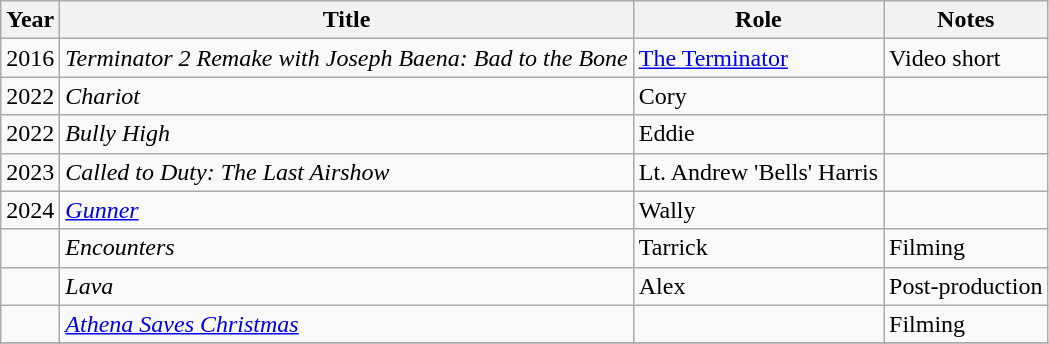<table class="wikitable sortable plainrowheaders">
<tr>
<th scope="col">Year</th>
<th scope="col">Title</th>
<th scope="col">Role</th>
<th scope="col" class="unsortable">Notes</th>
</tr>
<tr>
<td>2016</td>
<td><em>Terminator 2 Remake with Joseph Baena: Bad to the Bone</em></td>
<td><a href='#'>The Terminator</a></td>
<td>Video short</td>
</tr>
<tr>
<td>2022</td>
<td><em>Chariot</em></td>
<td>Cory</td>
<td></td>
</tr>
<tr>
<td>2022</td>
<td><em>Bully High</em></td>
<td>Eddie</td>
<td></td>
</tr>
<tr>
<td>2023</td>
<td><em>Called to Duty: The Last Airshow</em></td>
<td>Lt. Andrew 'Bells' Harris</td>
<td></td>
</tr>
<tr>
<td>2024</td>
<td><em><a href='#'>Gunner</a></em></td>
<td>Wally</td>
<td></td>
</tr>
<tr>
<td></td>
<td><em>Encounters</em></td>
<td>Tarrick</td>
<td>Filming</td>
</tr>
<tr>
<td></td>
<td><em>Lava</em></td>
<td>Alex</td>
<td>Post-production</td>
</tr>
<tr>
<td></td>
<td><em><a href='#'>Athena Saves Christmas</a></em></td>
<td></td>
<td>Filming</td>
</tr>
<tr>
</tr>
</table>
